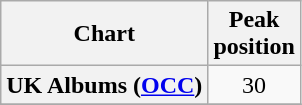<table class="wikitable plainrowheaders sortable" style="text-align:center;" border="1">
<tr>
<th scope="col">Chart</th>
<th scope="col">Peak<br>position</th>
</tr>
<tr>
<th scope="row">UK Albums (<a href='#'>OCC</a>)</th>
<td>30</td>
</tr>
<tr>
</tr>
</table>
